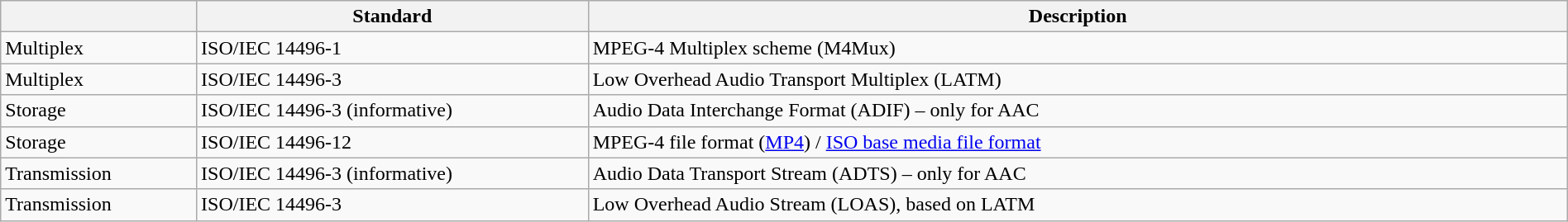<table class="wikitable sortable" width="100%">
<tr>
<th width="10%"></th>
<th width="20%">Standard</th>
<th width="50%">Description</th>
</tr>
<tr>
<td>Multiplex</td>
<td>ISO/IEC 14496-1</td>
<td>MPEG-4 Multiplex scheme (M4Mux)</td>
</tr>
<tr>
<td>Multiplex</td>
<td>ISO/IEC 14496-3</td>
<td>Low Overhead Audio Transport Multiplex (LATM)</td>
</tr>
<tr>
<td>Storage</td>
<td>ISO/IEC 14496-3 (informative)</td>
<td>Audio Data Interchange Format (ADIF) – only for AAC</td>
</tr>
<tr>
<td>Storage</td>
<td>ISO/IEC 14496-12</td>
<td>MPEG-4 file format (<a href='#'>MP4</a>) / <a href='#'>ISO base media file format</a></td>
</tr>
<tr>
<td>Transmission</td>
<td>ISO/IEC 14496-3 (informative)</td>
<td>Audio Data Transport Stream (ADTS) – only for AAC</td>
</tr>
<tr>
<td>Transmission</td>
<td>ISO/IEC 14496-3</td>
<td>Low Overhead Audio Stream (LOAS), based on LATM</td>
</tr>
</table>
